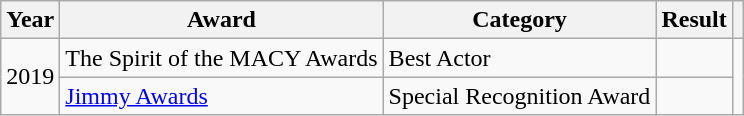<table class="wikitable sortable">
<tr>
<th>Year</th>
<th>Award</th>
<th>Category</th>
<th>Result</th>
<th class="unsortable"></th>
</tr>
<tr>
<td rowspan="2">2019</td>
<td>The Spirit of the MACY Awards</td>
<td>Best Actor</td>
<td></td>
<td rowspan="2" style="text-align:center;"></td>
</tr>
<tr>
<td><a href='#'>Jimmy Awards</a></td>
<td>Special Recognition Award</td>
<td></td>
</tr>
</table>
